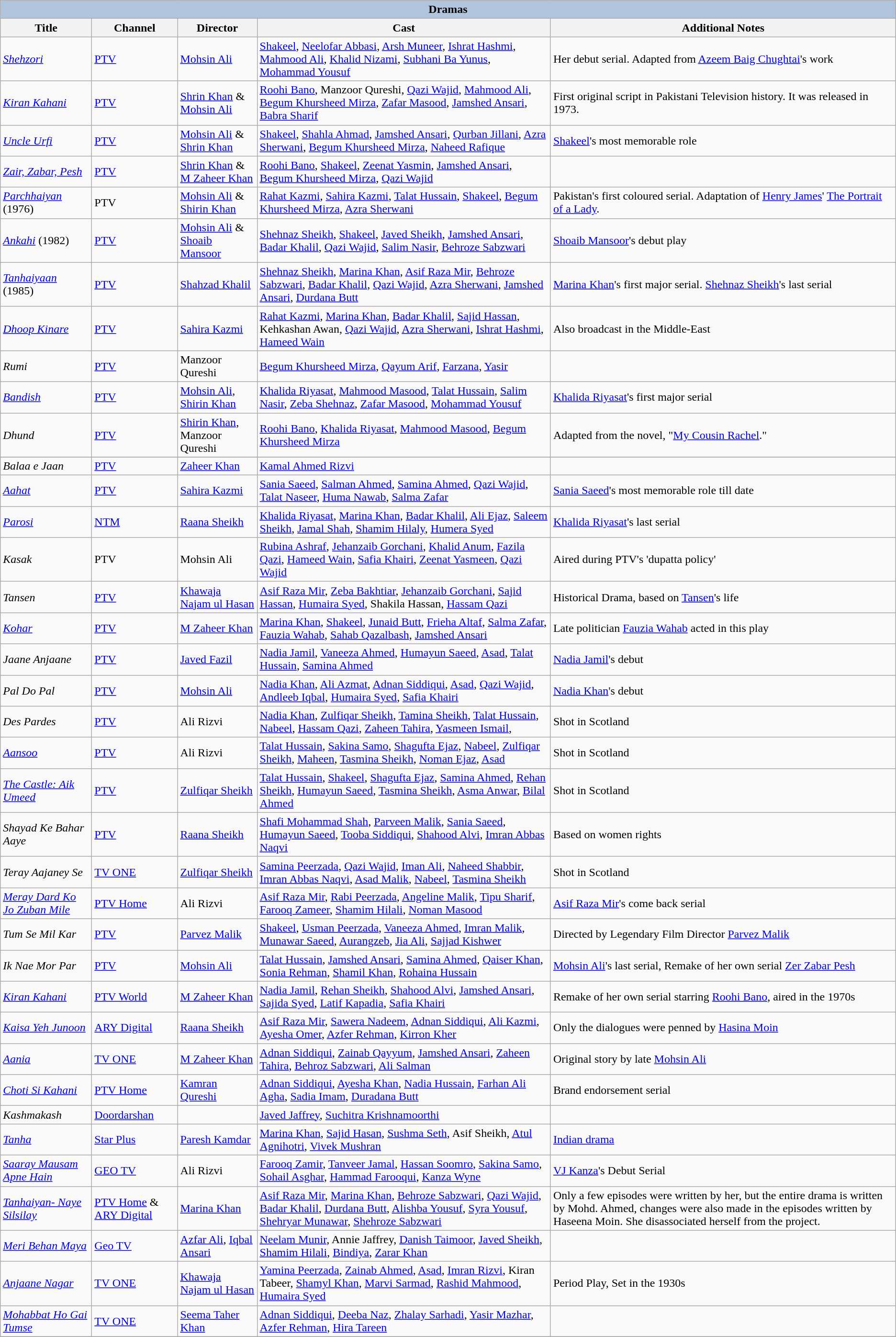<table class="wikitable">
<tr>
<th colspan="5" style="background:LightSteelBlue;">Dramas</th>
</tr>
<tr>
<th>Title</th>
<th>Channel</th>
<th>Director</th>
<th>Cast</th>
<th>Additional Notes</th>
</tr>
<tr>
<td><em><a href='#'>Shehzori</a></em></td>
<td><a href='#'>PTV</a></td>
<td><a href='#'>Mohsin Ali</a></td>
<td><a href='#'>Shakeel</a>, <a href='#'>Neelofar Abbasi</a>, <a href='#'>Arsh Muneer</a>, <a href='#'>Ishrat Hashmi</a>, <a href='#'>Mahmood Ali</a>, <a href='#'>Khalid Nizami</a>, <a href='#'>Subhani Ba Yunus</a>, <a href='#'>Mohammad Yousuf</a></td>
<td>Her debut serial. Adapted from <a href='#'>Azeem Baig Chughtai</a>'s work</td>
</tr>
<tr>
<td><em><a href='#'>Kiran Kahani</a></em></td>
<td><a href='#'>PTV</a></td>
<td><a href='#'>Shrin Khan</a> & <a href='#'>Mohsin Ali</a></td>
<td><a href='#'>Roohi Bano</a>, Manzoor Qureshi, <a href='#'>Qazi Wajid</a>, <a href='#'>Mahmood Ali</a>, <a href='#'>Begum Khursheed Mirza</a>, <a href='#'>Zafar Masood</a>, <a href='#'>Jamshed Ansari</a>, <a href='#'>Babra Sharif</a></td>
<td>First original script in Pakistani Television history. It was released in 1973.</td>
</tr>
<tr>
<td><em><a href='#'>Uncle Urfi</a></em></td>
<td><a href='#'>PTV</a></td>
<td><a href='#'>Mohsin Ali</a> & <a href='#'>Shrin Khan</a></td>
<td><a href='#'>Shakeel</a>, <a href='#'>Shahla Ahmad</a>, <a href='#'>Jamshed Ansari</a>, <a href='#'>Qurban Jillani</a>, <a href='#'>Azra Sherwani</a>, <a href='#'>Begum Khursheed Mirza</a>, <a href='#'>Naheed Rafique</a></td>
<td><a href='#'>Shakeel</a>'s most memorable role</td>
</tr>
<tr>
<td><em><a href='#'>Zair, Zabar, Pesh</a></em></td>
<td><a href='#'>PTV</a></td>
<td><a href='#'>Shrin Khan</a> & <a href='#'>M Zaheer Khan</a></td>
<td><a href='#'>Roohi Bano</a>, <a href='#'>Shakeel</a>, <a href='#'>Zeenat Yasmin</a>, <a href='#'>Jamshed Ansari</a>, <a href='#'>Begum Khursheed Mirza</a>, <a href='#'>Qazi Wajid</a></td>
<td></td>
</tr>
<tr>
<td><em><a href='#'>Parchhaiyan</a></em> (1976)</td>
<td>PTV</td>
<td><a href='#'>Mohsin Ali</a> & <a href='#'>Shirin Khan</a></td>
<td><a href='#'>Rahat Kazmi</a>, <a href='#'>Sahira Kazmi</a>, <a href='#'>Talat Hussain</a>, <a href='#'>Shakeel</a>, <a href='#'>Begum Khursheed Mirza</a>, <a href='#'>Azra Sherwani</a></td>
<td>Pakistan's first coloured serial. Adaptation of <a href='#'>Henry James</a>' <a href='#'>The Portrait of a Lady</a>.</td>
</tr>
<tr>
<td><em><a href='#'>Ankahi</a></em> (1982)</td>
<td><a href='#'>PTV</a></td>
<td><a href='#'>Mohsin Ali</a> & <a href='#'>Shoaib Mansoor</a></td>
<td><a href='#'>Shehnaz Sheikh</a>, <a href='#'>Shakeel</a>, <a href='#'>Javed Sheikh</a>, <a href='#'>Jamshed Ansari</a>, <a href='#'>Badar Khalil</a>, <a href='#'>Qazi Wajid</a>, <a href='#'>Salim Nasir</a>, <a href='#'>Behroze Sabzwari</a></td>
<td><a href='#'>Shoaib Mansoor</a>'s debut play</td>
</tr>
<tr>
<td><em><a href='#'>Tanhaiyaan</a></em> (1985)</td>
<td><a href='#'>PTV</a></td>
<td><a href='#'>Shahzad Khalil</a></td>
<td><a href='#'>Shehnaz Sheikh</a>, <a href='#'>Marina Khan</a>, <a href='#'>Asif Raza Mir</a>, <a href='#'>Behroze Sabzwari</a>, <a href='#'>Badar Khalil</a>, <a href='#'>Qazi Wajid</a>, <a href='#'>Azra Sherwani</a>, <a href='#'>Jamshed Ansari</a>, <a href='#'>Durdana Butt</a></td>
<td><a href='#'>Marina Khan</a>'s first major serial. <a href='#'>Shehnaz Sheikh</a>'s last serial</td>
</tr>
<tr>
<td><em><a href='#'>Dhoop Kinare</a></em></td>
<td><a href='#'>PTV</a></td>
<td><a href='#'>Sahira Kazmi</a></td>
<td><a href='#'>Rahat Kazmi</a>, <a href='#'>Marina Khan</a>, <a href='#'>Badar Khalil</a>, <a href='#'>Sajid Hassan</a>, Kehkashan Awan, <a href='#'>Qazi Wajid</a>, <a href='#'>Azra Sherwani</a>, <a href='#'>Ishrat Hashmi</a>, <a href='#'>Hameed Wain</a></td>
<td>Also broadcast in the Middle-East</td>
</tr>
<tr>
<td><em> Rumi</em></td>
<td><a href='#'>PTV</a></td>
<td>Manzoor Qureshi</td>
<td><a href='#'>Begum Khursheed Mirza</a>, <a href='#'>Qayum Arif</a>, <a href='#'>Farzana</a>, <a href='#'>Yasir</a></td>
<td></td>
</tr>
<tr>
<td><em><a href='#'>Bandish</a></em></td>
<td><a href='#'>PTV</a></td>
<td><a href='#'>Mohsin Ali</a>, <a href='#'>Shirin Khan</a></td>
<td><a href='#'>Khalida Riyasat</a>, <a href='#'>Mahmood Masood</a>, <a href='#'>Talat Hussain</a>, <a href='#'>Salim Nasir</a>, <a href='#'>Zeba Shehnaz</a>, <a href='#'>Zafar Masood</a>, <a href='#'>Mohammad Yousuf</a></td>
<td><a href='#'>Khalida Riyasat</a>'s first major serial</td>
</tr>
<tr>
<td><em>Dhund</em></td>
<td><a href='#'>PTV</a></td>
<td><a href='#'>Shirin Khan</a>, Manzoor Qureshi</td>
<td><a href='#'>Roohi Bano</a>, <a href='#'>Khalida Riyasat</a>, <a href='#'>Mahmood Masood</a>, <a href='#'>Begum Khursheed Mirza</a></td>
<td>Adapted from the novel, "<a href='#'>My Cousin Rachel</a>."</td>
</tr>
<tr>
</tr>
<tr>
<td><em>Balaa e Jaan</em></td>
<td><a href='#'>PTV</a></td>
<td><a href='#'>Zaheer Khan</a></td>
<td><a href='#'>Kamal Ahmed Rizvi</a></td>
<td></td>
</tr>
<tr>
<td><em><a href='#'>Aahat</a></em></td>
<td><a href='#'>PTV</a></td>
<td><a href='#'>Sahira Kazmi</a></td>
<td><a href='#'>Sania Saeed</a>, <a href='#'>Salman Ahmed</a>, <a href='#'>Samina Ahmed</a>, <a href='#'>Qazi Wajid</a>, <a href='#'>Talat Naseer</a>, <a href='#'>Huma Nawab</a>, <a href='#'>Salma Zafar</a></td>
<td><a href='#'>Sania Saeed</a>'s most memorable role till date</td>
</tr>
<tr>
<td><em><a href='#'>Parosi</a></em></td>
<td><a href='#'>NTM</a></td>
<td><a href='#'>Raana Sheikh</a></td>
<td><a href='#'>Khalida Riyasat</a>, <a href='#'>Marina Khan</a>, <a href='#'>Badar Khalil</a>, <a href='#'>Ali Ejaz</a>, <a href='#'>Saleem Sheikh</a>, <a href='#'>Jamal Shah</a>, <a href='#'>Shamim Hilaly</a>, <a href='#'>Humera Syed</a></td>
<td><a href='#'>Khalida Riyasat</a>'s last serial</td>
</tr>
<tr>
<td><em>Kasak</em></td>
<td>PTV</td>
<td>Mohsin Ali</td>
<td><a href='#'>Rubina Ashraf</a>, <a href='#'>Jehanzaib Gorchani</a>, <a href='#'>Khalid Anum</a>, <a href='#'>Fazila Qazi</a>, <a href='#'>Hameed Wain</a>, <a href='#'>Safia Khairi</a>, <a href='#'>Zeenat Yasmeen</a>, <a href='#'>Qazi Wajid</a></td>
<td>Aired during PTV's 'dupatta policy'</td>
</tr>
<tr>
<td><em>Tansen</em></td>
<td><a href='#'>PTV</a></td>
<td><a href='#'>Khawaja Najam ul Hasan</a></td>
<td><a href='#'>Asif Raza Mir</a>, <a href='#'>Zeba Bakhtiar</a>, <a href='#'>Jehanzaib Gorchani</a>, <a href='#'>Sajid Hassan</a>, <a href='#'>Humaira Syed</a>, Shakila Hassan, <a href='#'>Hassam Qazi</a></td>
<td>Historical Drama, based on <a href='#'>Tansen</a>'s life</td>
</tr>
<tr>
<td><em><a href='#'>Kohar</a></em></td>
<td><a href='#'>PTV</a></td>
<td><a href='#'>M Zaheer Khan</a></td>
<td><a href='#'>Marina Khan</a>, <a href='#'>Shakeel</a>, <a href='#'>Junaid Butt</a>, <a href='#'>Frieha Altaf</a>, <a href='#'>Salma Zafar</a>, <a href='#'>Fauzia Wahab</a>, <a href='#'>Sahab Qazalbash</a>, <a href='#'>Jamshed Ansari</a></td>
<td>Late politician <a href='#'>Fauzia Wahab</a> acted in this play</td>
</tr>
<tr>
<td><em>Jaane Anjaane </em></td>
<td><a href='#'>PTV</a></td>
<td><a href='#'>Javed Fazil</a></td>
<td><a href='#'>Nadia Jamil</a>, <a href='#'>Vaneeza Ahmed</a>, <a href='#'>Humayun Saeed</a>, <a href='#'>Asad</a>, <a href='#'>Talat Hussain</a>, <a href='#'>Samina Ahmed</a></td>
<td><a href='#'>Nadia Jamil</a>'s debut</td>
</tr>
<tr>
<td><em>Pal Do Pal</em></td>
<td><a href='#'>PTV</a></td>
<td><a href='#'>Mohsin Ali</a></td>
<td><a href='#'>Nadia Khan</a>, <a href='#'>Ali Azmat</a>, <a href='#'>Adnan Siddiqui</a>, <a href='#'>Asad</a>, <a href='#'>Qazi Wajid</a>, <a href='#'>Andleeb Iqbal</a>, <a href='#'>Humaira Syed</a>, <a href='#'>Safia Khairi</a></td>
<td><a href='#'>Nadia Khan</a>'s debut</td>
</tr>
<tr>
<td><em>Des Pardes</em></td>
<td><a href='#'>PTV</a></td>
<td>Ali Rizvi</td>
<td><a href='#'>Nadia Khan</a>, <a href='#'>Zulfiqar Sheikh</a>, <a href='#'>Tamina Sheikh</a>, <a href='#'>Talat Hussain</a>, <a href='#'>Nabeel</a>, <a href='#'>Hassam Qazi</a>, <a href='#'>Zaheen Tahira</a>, <a href='#'>Yasmeen Ismail</a>,</td>
<td>Shot in Scotland</td>
</tr>
<tr>
<td><em><a href='#'>Aansoo</a></em></td>
<td><a href='#'>PTV</a></td>
<td>Ali Rizvi</td>
<td><a href='#'>Talat Hussain</a>, <a href='#'>Sakina Samo</a>, <a href='#'>Shagufta Ejaz</a>, <a href='#'>Nabeel</a>, <a href='#'>Zulfiqar Sheikh</a>, <a href='#'>Maheen</a>, <a href='#'>Tasmina Sheikh</a>, <a href='#'>Noman Ejaz</a>, <a href='#'>Asad</a></td>
<td>Shot in Scotland</td>
</tr>
<tr>
<td><em><a href='#'>The Castle: Aik Umeed</a></em></td>
<td><a href='#'>PTV</a></td>
<td><a href='#'>Zulfiqar Sheikh</a></td>
<td><a href='#'>Talat Hussain</a>, <a href='#'>Shakeel</a>, <a href='#'>Shagufta Ejaz</a>, <a href='#'>Samina Ahmed</a>, <a href='#'>Rehan Sheikh</a>, <a href='#'>Humayun Saeed</a>, <a href='#'>Tasmina Sheikh</a>, <a href='#'>Asma Anwar</a>, <a href='#'>Bilal Ahmed</a></td>
<td>Shot in Scotland</td>
</tr>
<tr>
<td><em>Shayad Ke Bahar Aaye</em></td>
<td><a href='#'>PTV</a></td>
<td><a href='#'>Raana Sheikh</a></td>
<td><a href='#'>Shafi Mohammad Shah</a>, <a href='#'>Parveen Malik</a>, <a href='#'>Sania Saeed</a>, <a href='#'>Humayun Saeed</a>, <a href='#'>Tooba Siddiqui</a>, <a href='#'>Shahood Alvi</a>, <a href='#'>Imran Abbas Naqvi</a></td>
<td>Based on women rights</td>
</tr>
<tr>
<td><em>Teray Aajaney Se</em></td>
<td><a href='#'>TV ONE</a></td>
<td><a href='#'>Zulfiqar Sheikh</a></td>
<td><a href='#'>Samina Peerzada</a>, <a href='#'>Qazi Wajid</a>, <a href='#'>Iman Ali</a>, <a href='#'>Naheed Shabbir</a>, <a href='#'>Imran Abbas Naqvi</a>, <a href='#'>Asad Malik</a>, <a href='#'>Nabeel</a>, <a href='#'>Tasmina Sheikh</a></td>
<td>Shot in Scotland</td>
</tr>
<tr>
<td><em><a href='#'>Meray Dard Ko Jo Zuban Mile</a></em></td>
<td><a href='#'>PTV Home</a></td>
<td>Ali Rizvi</td>
<td><a href='#'>Asif Raza Mir</a>, <a href='#'>Rabi Peerzada</a>, <a href='#'>Angeline Malik</a>, <a href='#'>Tipu Sharif</a>, <a href='#'>Farooq Zameer</a>, <a href='#'>Shamim Hilali</a>, <a href='#'>Noman Masood</a></td>
<td><a href='#'>Asif Raza Mir</a>'s come back serial</td>
</tr>
<tr>
<td><em> Tum Se Mil Kar</em></td>
<td><a href='#'>PTV</a></td>
<td><a href='#'>Parvez Malik</a></td>
<td><a href='#'>Shakeel</a>, <a href='#'>Usman Peerzada</a>, <a href='#'>Vaneeza Ahmed</a>, <a href='#'>Imran Malik</a>, <a href='#'>Munawar Saeed</a>, <a href='#'>Aurangzeb</a>, <a href='#'>Jia Ali</a>, <a href='#'>Sajjad Kishwer</a></td>
<td>Directed by Legendary Film Director <a href='#'>Parvez Malik</a></td>
</tr>
<tr>
<td><em>Ik Nae Mor Par</em></td>
<td><a href='#'>PTV</a></td>
<td><a href='#'>Mohsin Ali</a></td>
<td><a href='#'>Talat Hussain</a>, <a href='#'>Jamshed Ansari</a>, <a href='#'>Samina Ahmed</a>, <a href='#'>Qaiser Khan</a>, <a href='#'>Sonia Rehman</a>, <a href='#'>Shamil Khan</a>, <a href='#'>Rohaina Hussain</a></td>
<td><a href='#'>Mohsin Ali</a>'s last serial, Remake of her own serial <a href='#'>Zer Zabar Pesh</a></td>
</tr>
<tr>
<td><em><a href='#'>Kiran Kahani</a></em></td>
<td><a href='#'>PTV World</a></td>
<td><a href='#'>M Zaheer Khan</a></td>
<td><a href='#'>Nadia Jamil</a>, <a href='#'>Rehan Sheikh</a>, <a href='#'>Shahood Alvi</a>, <a href='#'>Jamshed Ansari</a>, <a href='#'>Sajida Syed</a>, <a href='#'>Latif Kapadia</a>, <a href='#'>Safia Khairi</a></td>
<td>Remake of her own serial starring <a href='#'>Roohi Bano</a>, aired in the 1970s</td>
</tr>
<tr>
<td><em><a href='#'>Kaisa Yeh Junoon</a></em></td>
<td><a href='#'>ARY Digital</a></td>
<td><a href='#'>Raana Sheikh</a></td>
<td><a href='#'>Asif Raza Mir</a>, <a href='#'>Sawera Nadeem</a>, <a href='#'>Adnan Siddiqui</a>, <a href='#'>Ali Kazmi</a>, <a href='#'>Ayesha Omer</a>, <a href='#'>Azfer Rehman</a>, <a href='#'>Kirron Kher</a></td>
<td>Only the dialogues were penned by <a href='#'>Hasina Moin</a></td>
</tr>
<tr>
<td><em><a href='#'>Aania</a></em></td>
<td><a href='#'>TV ONE</a></td>
<td><a href='#'>M Zaheer Khan</a></td>
<td><a href='#'>Adnan Siddiqui</a>, <a href='#'>Zainab Qayyum</a>, <a href='#'>Jamshed Ansari</a>, <a href='#'>Zaheen Tahira</a>, <a href='#'>Behroz Sabzwari</a>, <a href='#'>Ali Salman</a></td>
<td>Original story by late <a href='#'>Mohsin Ali</a></td>
</tr>
<tr>
<td><em><a href='#'>Choti Si Kahani</a></em></td>
<td><a href='#'>PTV Home</a></td>
<td><a href='#'>Kamran Qureshi</a></td>
<td><a href='#'>Adnan Siddiqui</a>, <a href='#'>Ayesha Khan</a>, <a href='#'>Nadia Hussain</a>, <a href='#'>Farhan Ali Agha</a>, <a href='#'>Sadia Imam</a>, <a href='#'>Duradana Butt</a></td>
<td>Brand endorsement serial</td>
</tr>
<tr>
<td><em>Kashmakash</em></td>
<td><a href='#'>Doordarshan</a></td>
<td></td>
<td><a href='#'>Javed Jaffrey</a>, <a href='#'>Suchitra Krishnamoorthi</a></td>
<td></td>
</tr>
<tr>
<td><em><a href='#'>Tanha</a></em></td>
<td><a href='#'>Star Plus</a></td>
<td><a href='#'>Paresh Kamdar</a></td>
<td><a href='#'>Marina Khan</a>, <a href='#'>Sajid Hasan</a>, <a href='#'>Sushma Seth</a>, Asif Sheikh, <a href='#'>Atul Agnihotri</a>, <a href='#'>Vivek Mushran</a></td>
<td><a href='#'>Indian drama</a></td>
</tr>
<tr>
<td><em><a href='#'>Saaray Mausam Apne Hain</a></em></td>
<td><a href='#'>GEO TV</a></td>
<td>Ali Rizvi</td>
<td><a href='#'>Farooq Zamir</a>, <a href='#'>Tanveer Jamal</a>, <a href='#'>Hassan Soomro</a>, <a href='#'>Sakina Samo</a>, <a href='#'>Sohail Asghar</a>, <a href='#'>Hammad Farooqui</a>, <a href='#'>Kanza Wyne</a></td>
<td><a href='#'>VJ Kanza</a>'s Debut Serial</td>
</tr>
<tr>
<td><em><a href='#'>Tanhaiyan- Naye Silsilay</a></em></td>
<td><a href='#'>PTV Home</a> & <a href='#'>ARY Digital</a></td>
<td><a href='#'>Marina Khan</a></td>
<td><a href='#'>Asif Raza Mir</a>, <a href='#'>Marina Khan</a>, <a href='#'>Behroze Sabzwari</a>, <a href='#'>Qazi Wajid</a>, <a href='#'>Badar Khalil</a>, <a href='#'>Durdana Butt</a>, <a href='#'>Alishba Yousuf</a>, <a href='#'>Syra Yousuf</a>, <a href='#'>Shehryar Munawar</a>, <a href='#'>Shehroze Sabzwari</a></td>
<td>Only a few episodes were written by her, but the entire drama is written by Mohd. Ahmed, changes were also made in the episodes written by Haseena Moin. She disassociated herself from the project.</td>
</tr>
<tr>
<td><em><a href='#'>Meri Behan Maya</a></em></td>
<td><a href='#'>Geo TV</a></td>
<td><a href='#'>Azfar Ali</a>, <a href='#'>Iqbal Ansari</a></td>
<td><a href='#'>Neelam Munir</a>, Annie Jaffrey, <a href='#'>Danish Taimoor</a>, <a href='#'>Javed Sheikh</a>, <a href='#'>Shamim Hilali</a>, <a href='#'>Bindiya</a>, <a href='#'>Zarar Khan</a></td>
<td></td>
</tr>
<tr>
<td><em><a href='#'>Anjaane Nagar</a></em></td>
<td><a href='#'>TV ONE</a></td>
<td><a href='#'>Khawaja Najam ul Hasan</a></td>
<td><a href='#'>Yamina Peerzada</a>, <a href='#'>Zainab Ahmed</a>, <a href='#'>Asad</a>, <a href='#'>Imran Rizvi</a>, Kiran Tabeer, <a href='#'>Shamyl Khan</a>, <a href='#'>Marvi Sarmad</a>, <a href='#'>Rashid Mahmood</a>, <a href='#'>Humaira Syed</a></td>
<td>Period Play, Set in the 1930s</td>
</tr>
<tr>
<td><em><a href='#'>Mohabbat Ho Gai Tumse</a></em></td>
<td><a href='#'>TV ONE</a></td>
<td><a href='#'>Seema Taher Khan</a></td>
<td><a href='#'>Adnan Siddiqui</a>, <a href='#'>Deeba Naz</a>, <a href='#'>Zhalay Sarhadi</a>, <a href='#'>Yasir Mazhar</a>, <a href='#'>Azfer Rehman</a>, <a href='#'>Hira Tareen</a></td>
<td></td>
</tr>
<tr>
</tr>
</table>
